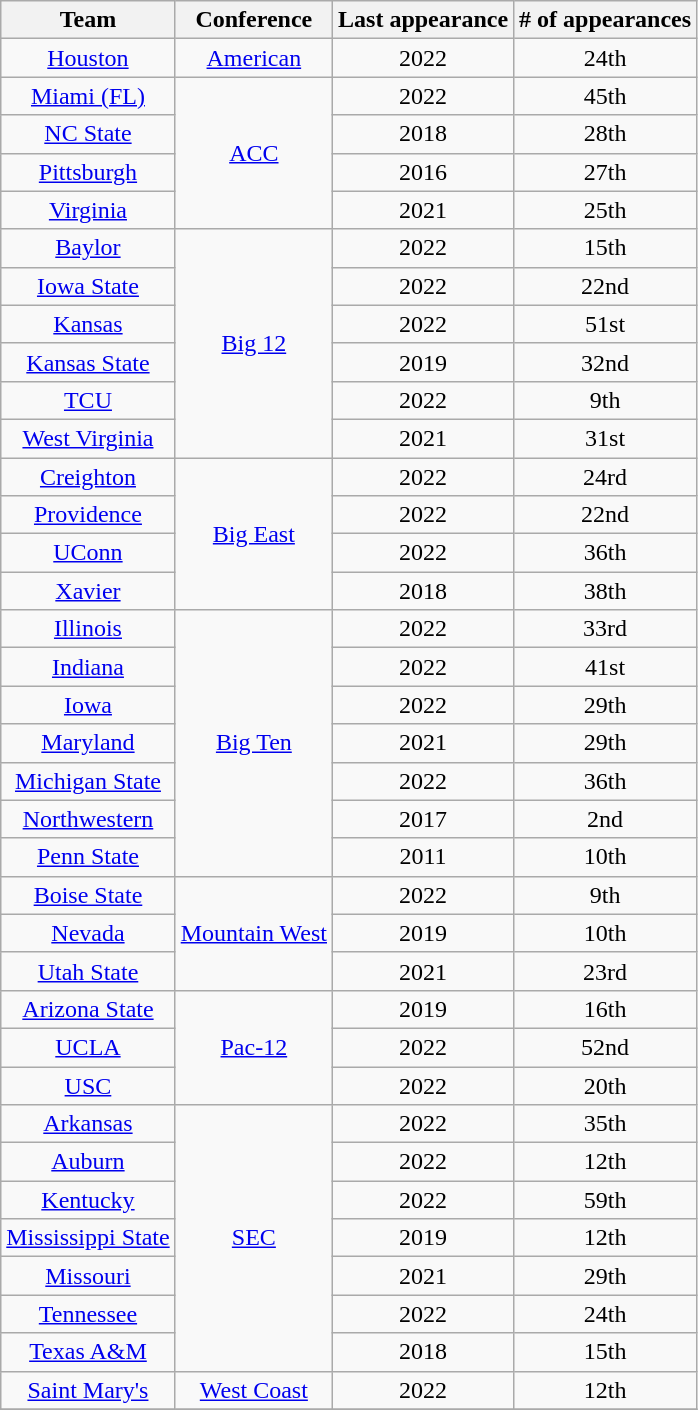<table class="wikitable sortable" style="text-align:center;">
<tr>
<th>Team</th>
<th>Conference</th>
<th>Last appearance</th>
<th># of appearances</th>
</tr>
<tr>
<td><a href='#'>Houston</a></td>
<td><a href='#'>American</a></td>
<td>2022</td>
<td>24th</td>
</tr>
<tr>
<td><a href='#'>Miami (FL)</a></td>
<td rowspan="4"><a href='#'>ACC</a></td>
<td>2022</td>
<td>45th</td>
</tr>
<tr>
<td><a href='#'>NC State</a></td>
<td>2018</td>
<td>28th</td>
</tr>
<tr>
<td><a href='#'>Pittsburgh</a></td>
<td>2016</td>
<td>27th</td>
</tr>
<tr>
<td><a href='#'>Virginia</a></td>
<td>2021</td>
<td>25th</td>
</tr>
<tr>
<td><a href='#'>Baylor</a></td>
<td rowspan="6"><a href='#'>Big 12</a></td>
<td>2022</td>
<td>15th</td>
</tr>
<tr>
<td><a href='#'>Iowa State</a></td>
<td>2022</td>
<td>22nd</td>
</tr>
<tr>
<td><a href='#'>Kansas</a></td>
<td>2022</td>
<td>51st</td>
</tr>
<tr>
<td><a href='#'>Kansas State</a></td>
<td>2019</td>
<td>32nd</td>
</tr>
<tr>
<td><a href='#'>TCU</a></td>
<td>2022</td>
<td>9th</td>
</tr>
<tr>
<td><a href='#'>West Virginia</a></td>
<td>2021</td>
<td>31st</td>
</tr>
<tr>
<td><a href='#'>Creighton</a></td>
<td rowspan="4"><a href='#'>Big East</a></td>
<td>2022</td>
<td>24rd</td>
</tr>
<tr>
<td><a href='#'>Providence</a></td>
<td>2022</td>
<td>22nd</td>
</tr>
<tr>
<td><a href='#'>UConn</a></td>
<td>2022</td>
<td>36th</td>
</tr>
<tr>
<td><a href='#'>Xavier</a></td>
<td>2018</td>
<td>38th</td>
</tr>
<tr>
<td><a href='#'>Illinois</a></td>
<td rowspan="7"><a href='#'>Big Ten</a></td>
<td>2022</td>
<td>33rd</td>
</tr>
<tr>
<td><a href='#'>Indiana</a></td>
<td>2022</td>
<td>41st</td>
</tr>
<tr>
<td><a href='#'>Iowa</a></td>
<td>2022</td>
<td>29th</td>
</tr>
<tr>
<td><a href='#'>Maryland</a></td>
<td>2021</td>
<td>29th</td>
</tr>
<tr>
<td><a href='#'>Michigan State</a></td>
<td>2022</td>
<td>36th</td>
</tr>
<tr>
<td><a href='#'>Northwestern</a></td>
<td>2017</td>
<td>2nd</td>
</tr>
<tr>
<td><a href='#'>Penn State</a></td>
<td>2011</td>
<td>10th</td>
</tr>
<tr>
<td><a href='#'>Boise State</a></td>
<td rowspan="3"><a href='#'>Mountain West</a></td>
<td>2022</td>
<td>9th</td>
</tr>
<tr>
<td><a href='#'>Nevada</a></td>
<td>2019</td>
<td>10th</td>
</tr>
<tr>
<td><a href='#'>Utah State</a></td>
<td>2021</td>
<td>23rd</td>
</tr>
<tr>
<td><a href='#'>Arizona State</a></td>
<td rowspan="3"><a href='#'>Pac-12</a></td>
<td>2019</td>
<td>16th</td>
</tr>
<tr>
<td><a href='#'>UCLA</a></td>
<td>2022</td>
<td>52nd</td>
</tr>
<tr>
<td><a href='#'>USC</a></td>
<td>2022</td>
<td>20th</td>
</tr>
<tr>
<td><a href='#'>Arkansas</a></td>
<td rowspan="7"><a href='#'>SEC</a></td>
<td>2022</td>
<td>35th</td>
</tr>
<tr>
<td><a href='#'>Auburn</a></td>
<td>2022</td>
<td>12th</td>
</tr>
<tr>
<td><a href='#'>Kentucky</a></td>
<td>2022</td>
<td>59th</td>
</tr>
<tr>
<td><a href='#'>Mississippi State</a></td>
<td>2019</td>
<td>12th</td>
</tr>
<tr>
<td><a href='#'>Missouri</a></td>
<td>2021</td>
<td>29th</td>
</tr>
<tr>
<td><a href='#'>Tennessee</a></td>
<td>2022</td>
<td>24th</td>
</tr>
<tr>
<td><a href='#'>Texas A&M</a></td>
<td>2018</td>
<td>15th</td>
</tr>
<tr>
<td><a href='#'>Saint Mary's</a></td>
<td><a href='#'>West Coast</a></td>
<td>2022</td>
<td>12th</td>
</tr>
<tr>
</tr>
</table>
